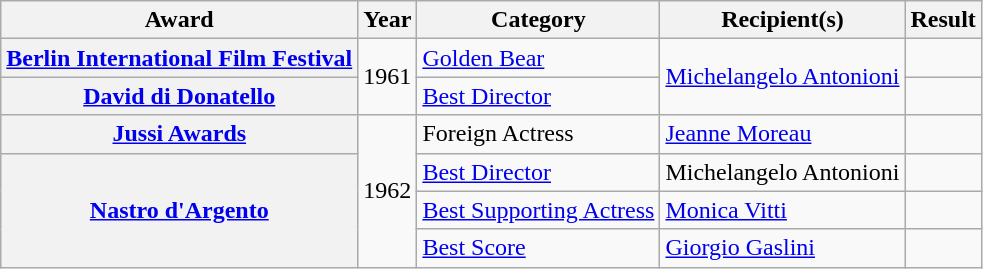<table class="wikitable plainrowheaders">
<tr>
<th scope="col">Award</th>
<th scope="col">Year</th>
<th scope="col">Category</th>
<th scope="col">Recipient(s)</th>
<th scope="col">Result</th>
</tr>
<tr>
<th scope="row"><a href='#'>Berlin International Film Festival</a></th>
<td rowspan="2">1961</td>
<td><a href='#'>Golden Bear</a></td>
<td rowspan="2"><a href='#'>Michelangelo Antonioni</a></td>
<td></td>
</tr>
<tr>
<th scope="row"><a href='#'>David di Donatello</a></th>
<td><a href='#'>Best Director</a></td>
<td></td>
</tr>
<tr>
<th scope="row"><a href='#'>Jussi Awards</a></th>
<td rowspan="4">1962</td>
<td>Foreign Actress</td>
<td><a href='#'>Jeanne Moreau</a></td>
<td></td>
</tr>
<tr>
<th scope="row" rowspan="3"><a href='#'>Nastro d'Argento</a></th>
<td><a href='#'>Best Director</a></td>
<td>Michelangelo Antonioni</td>
<td></td>
</tr>
<tr>
<td><a href='#'>Best Supporting Actress</a></td>
<td><a href='#'>Monica Vitti</a></td>
<td></td>
</tr>
<tr>
<td><a href='#'>Best Score</a></td>
<td><a href='#'>Giorgio Gaslini</a></td>
<td></td>
</tr>
</table>
